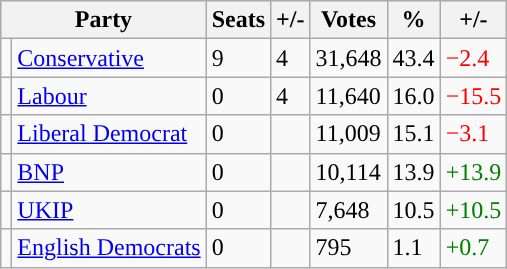<table class="wikitable">
<tr>
<th colspan="2">Party</th>
<th>Seats</th>
<th>+/-</th>
<th>Votes</th>
<th>%</th>
<th>+/-</th>
</tr>
<tr>
<td style="background-color: "></td>
<td><a href='#'>Conservative</a></td>
<td>9</td>
<td> 4</td>
<td>31,648</td>
<td>43.4</td>
<td style="color:red">−2.4</td>
</tr>
<tr>
<td style="background-color: "></td>
<td><a href='#'>Labour</a></td>
<td>0</td>
<td> 4</td>
<td>11,640</td>
<td>16.0</td>
<td style="color:red">−15.5</td>
</tr>
<tr>
<td style="background-color: "></td>
<td><a href='#'>Liberal Democrat</a></td>
<td>0</td>
<td></td>
<td>11,009</td>
<td>15.1</td>
<td style="color:red">−3.1</td>
</tr>
<tr>
<td style="background-color: "></td>
<td><a href='#'>BNP</a></td>
<td>0</td>
<td></td>
<td>10,114</td>
<td>13.9</td>
<td style="color:green">+13.9</td>
</tr>
<tr>
<td style="background-color: "></td>
<td><a href='#'>UKIP</a></td>
<td>0</td>
<td></td>
<td>7,648</td>
<td>10.5</td>
<td style="color:green">+10.5</td>
</tr>
<tr>
<td style="background-color: "></td>
<td><a href='#'>English Democrats</a></td>
<td>0</td>
<td></td>
<td>795</td>
<td>1.1</td>
<td style="color:green">+0.7</td>
</tr>
</table>
